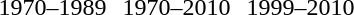<table class="whitetable" style="text-align:center">
<tr>
<td width="32%"></td>
<td width="2%"></td>
<td width="32%"></td>
<td width="2%"></td>
<td width="32%"></td>
</tr>
<tr>
<td>1970–1989</td>
<td></td>
<td>1970–2010</td>
<td></td>
<td>1999–2010</td>
</tr>
</table>
